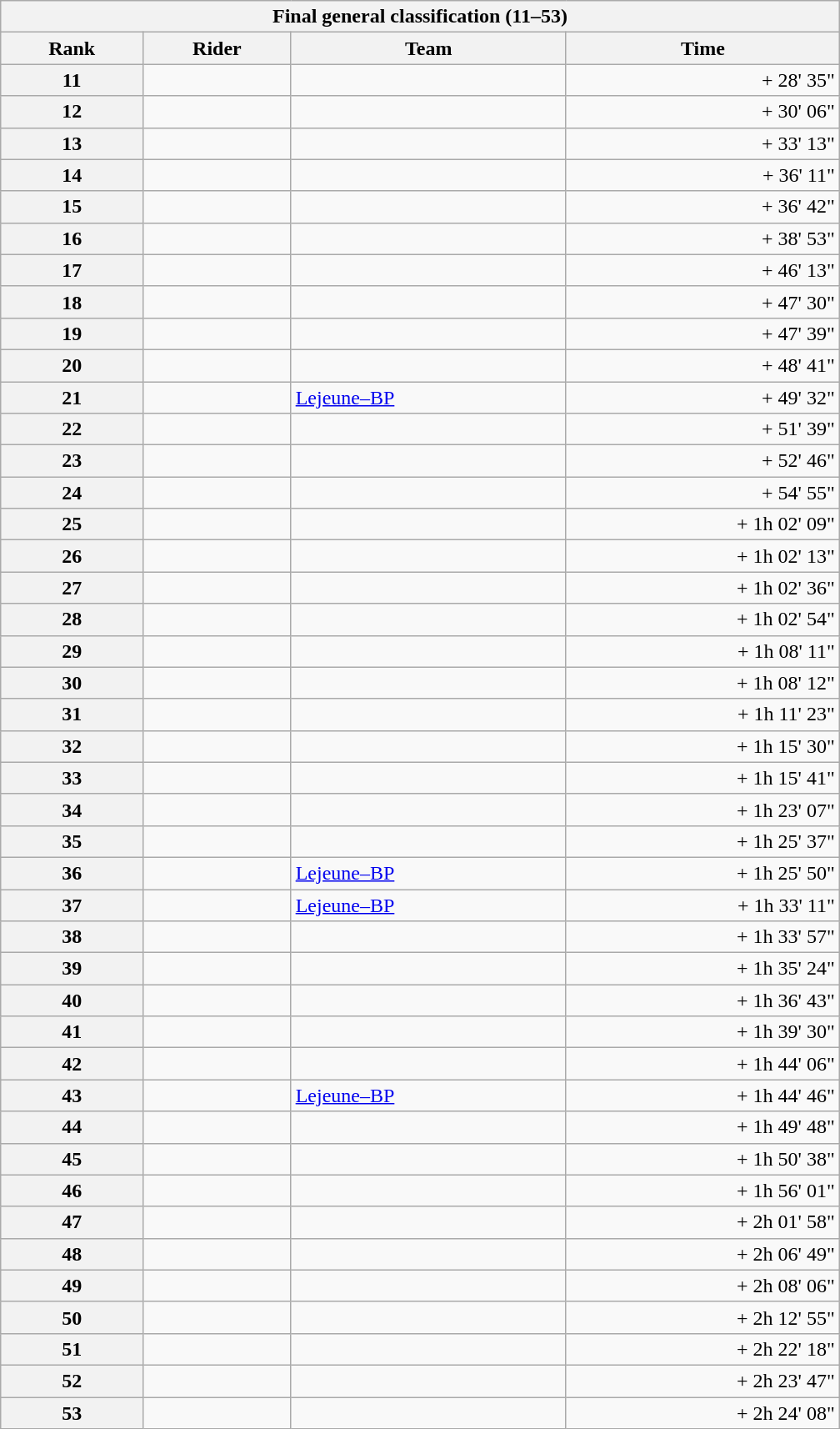<table class="collapsible collapsed wikitable" style="width:42em;margin-top:-1px;">
<tr>
<th scope="col" colspan="4">Final general classification (11–53)</th>
</tr>
<tr>
<th scope="col">Rank</th>
<th scope="col">Rider</th>
<th scope="col">Team</th>
<th scope="col">Time</th>
</tr>
<tr |->
<th scope="row">11</th>
<td></td>
<td></td>
<td style="text-align:right;">+ 28' 35"</td>
</tr>
<tr>
<th scope="row">12</th>
<td></td>
<td></td>
<td style="text-align:right;">+ 30' 06"</td>
</tr>
<tr>
<th scope="row">13</th>
<td></td>
<td></td>
<td style="text-align:right;">+ 33' 13"</td>
</tr>
<tr>
<th scope="row">14</th>
<td></td>
<td></td>
<td style="text-align:right;">+ 36' 11"</td>
</tr>
<tr>
<th scope="row">15</th>
<td></td>
<td></td>
<td style="text-align:right;">+ 36' 42"</td>
</tr>
<tr>
<th scope="row">16</th>
<td></td>
<td></td>
<td style="text-align:right;">+ 38' 53"</td>
</tr>
<tr>
<th scope="row">17</th>
<td></td>
<td></td>
<td style="text-align:right;">+ 46' 13"</td>
</tr>
<tr>
<th scope="row">18</th>
<td></td>
<td></td>
<td style="text-align:right;">+ 47' 30"</td>
</tr>
<tr>
<th scope="row">19</th>
<td></td>
<td></td>
<td style="text-align:right;">+ 47' 39"</td>
</tr>
<tr>
<th scope="row">20</th>
<td></td>
<td></td>
<td style="text-align:right;">+ 48' 41"</td>
</tr>
<tr>
<th scope="row">21</th>
<td></td>
<td><a href='#'>Lejeune–BP</a></td>
<td style="text-align:right;">+ 49' 32"</td>
</tr>
<tr>
<th scope="row">22</th>
<td></td>
<td></td>
<td style="text-align:right;">+ 51' 39"</td>
</tr>
<tr>
<th scope="row">23</th>
<td></td>
<td></td>
<td style="text-align:right;">+ 52' 46"</td>
</tr>
<tr>
<th scope="row">24</th>
<td></td>
<td></td>
<td style="text-align:right;">+ 54' 55"</td>
</tr>
<tr>
<th scope="row">25</th>
<td></td>
<td></td>
<td style="text-align:right;">+ 1h 02' 09"</td>
</tr>
<tr>
<th scope="row">26</th>
<td></td>
<td></td>
<td style="text-align:right;">+ 1h 02' 13"</td>
</tr>
<tr>
<th scope="row">27</th>
<td></td>
<td></td>
<td style="text-align:right;">+ 1h 02' 36"</td>
</tr>
<tr>
<th scope="row">28</th>
<td> </td>
<td></td>
<td style="text-align:right;">+ 1h 02' 54"</td>
</tr>
<tr>
<th scope="row">29</th>
<td></td>
<td></td>
<td style="text-align:right;">+ 1h 08' 11"</td>
</tr>
<tr>
<th scope="row">30</th>
<td></td>
<td></td>
<td style="text-align:right;">+ 1h 08' 12"</td>
</tr>
<tr>
<th scope="row">31</th>
<td></td>
<td></td>
<td style="text-align:right;">+ 1h 11' 23"</td>
</tr>
<tr>
<th scope="row">32</th>
<td></td>
<td></td>
<td style="text-align:right;">+ 1h 15' 30"</td>
</tr>
<tr>
<th scope="row">33</th>
<td></td>
<td></td>
<td style="text-align:right;">+ 1h 15' 41"</td>
</tr>
<tr>
<th scope="row">34</th>
<td></td>
<td></td>
<td style="text-align:right;">+ 1h 23' 07"</td>
</tr>
<tr>
<th scope="row">35</th>
<td></td>
<td></td>
<td style="text-align:right;">+ 1h 25' 37"</td>
</tr>
<tr>
<th scope="row">36</th>
<td></td>
<td><a href='#'>Lejeune–BP</a></td>
<td style="text-align:right;">+ 1h 25' 50"</td>
</tr>
<tr>
<th scope="row">37</th>
<td></td>
<td><a href='#'>Lejeune–BP</a></td>
<td style="text-align:right;">+ 1h 33' 11"</td>
</tr>
<tr>
<th scope="row">38</th>
<td></td>
<td></td>
<td style="text-align:right;">+ 1h 33' 57"</td>
</tr>
<tr>
<th scope="row">39</th>
<td></td>
<td></td>
<td style="text-align:right;">+ 1h 35' 24"</td>
</tr>
<tr>
<th scope="row">40</th>
<td></td>
<td></td>
<td style="text-align:right;">+ 1h 36' 43"</td>
</tr>
<tr>
<th scope="row">41</th>
<td></td>
<td></td>
<td style="text-align:right;">+ 1h 39' 30"</td>
</tr>
<tr>
<th scope="row">42</th>
<td></td>
<td></td>
<td style="text-align:right;">+ 1h 44' 06"</td>
</tr>
<tr>
<th scope="row">43</th>
<td></td>
<td><a href='#'>Lejeune–BP</a></td>
<td style="text-align:right;">+ 1h 44' 46"</td>
</tr>
<tr>
<th scope="row">44</th>
<td></td>
<td></td>
<td style="text-align:right;">+ 1h 49' 48"</td>
</tr>
<tr>
<th scope="row">45</th>
<td></td>
<td></td>
<td style="text-align:right;">+ 1h 50' 38"</td>
</tr>
<tr>
<th scope="row">46</th>
<td></td>
<td></td>
<td style="text-align:right;">+ 1h 56' 01"</td>
</tr>
<tr>
<th scope="row">47</th>
<td></td>
<td></td>
<td style="text-align:right;">+ 2h 01' 58"</td>
</tr>
<tr>
<th scope="row">48</th>
<td></td>
<td></td>
<td style="text-align:right;">+ 2h 06' 49"</td>
</tr>
<tr>
<th scope="row">49</th>
<td></td>
<td></td>
<td style="text-align:right;">+ 2h 08' 06"</td>
</tr>
<tr>
<th scope="row">50</th>
<td></td>
<td></td>
<td style="text-align:right;">+ 2h 12' 55"</td>
</tr>
<tr>
<th scope="row">51</th>
<td></td>
<td></td>
<td style="text-align:right;">+ 2h 22' 18"</td>
</tr>
<tr>
<th scope="row">52</th>
<td></td>
<td></td>
<td style="text-align:right;">+ 2h 23' 47"</td>
</tr>
<tr>
<th scope="row">53</th>
<td></td>
<td></td>
<td style="text-align:right;">+ 2h 24' 08"</td>
</tr>
</table>
